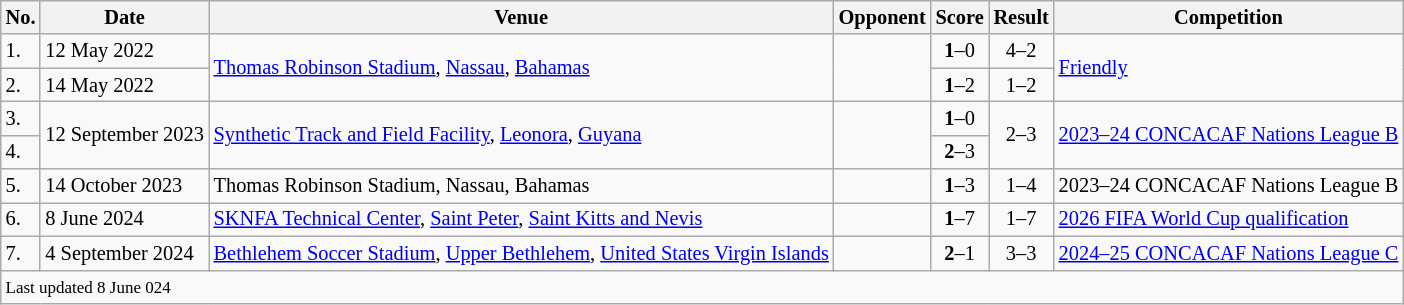<table class="wikitable" style="font-size:85%;">
<tr>
<th>No.</th>
<th>Date</th>
<th>Venue</th>
<th>Opponent</th>
<th>Score</th>
<th>Result</th>
<th>Competition</th>
</tr>
<tr>
<td>1.</td>
<td>12 May 2022</td>
<td rowspan=2><a href='#'>Thomas Robinson Stadium</a>, <a href='#'>Nassau</a>, <a href='#'>Bahamas</a></td>
<td rowspan=2></td>
<td align=center><strong>1</strong>–0</td>
<td align=center>4–2</td>
<td rowspan=2><a href='#'>Friendly</a></td>
</tr>
<tr>
<td>2.</td>
<td>14 May 2022</td>
<td align=center><strong>1</strong>–2</td>
<td align=center>1–2</td>
</tr>
<tr>
<td>3.</td>
<td rowspan=2>12 September 2023</td>
<td rowspan=2><a href='#'>Synthetic Track and Field Facility</a>, <a href='#'>Leonora</a>, <a href='#'>Guyana</a></td>
<td rowspan=2></td>
<td align=center><strong>1</strong>–0</td>
<td rowspan=2; align=center>2–3</td>
<td rowspan=2><a href='#'>2023–24 CONCACAF Nations League B</a></td>
</tr>
<tr>
<td>4.</td>
<td align=center><strong>2</strong>–3</td>
</tr>
<tr>
<td>5.</td>
<td>14 October 2023</td>
<td>Thomas Robinson Stadium, Nassau, Bahamas</td>
<td></td>
<td align=center><strong>1</strong>–3</td>
<td align=center>1–4</td>
<td>2023–24 CONCACAF Nations League B</td>
</tr>
<tr>
<td>6.</td>
<td>8 June 2024</td>
<td><a href='#'>SKNFA Technical Center</a>, <a href='#'>Saint Peter</a>, <a href='#'>Saint Kitts and Nevis</a></td>
<td></td>
<td align=center><strong>1</strong>–7</td>
<td align=center>1–7</td>
<td><a href='#'>2026 FIFA World Cup qualification</a></td>
</tr>
<tr>
<td>7.</td>
<td>4 September 2024</td>
<td><a href='#'>Bethlehem Soccer Stadium</a>, <a href='#'>Upper Bethlehem</a>, <a href='#'>United States Virgin Islands</a></td>
<td></td>
<td align=center><strong>2</strong>–1</td>
<td align=center>3–3</td>
<td><a href='#'>2024–25 CONCACAF Nations League C</a></td>
</tr>
<tr>
<td colspan="7"><small>Last updated 8 June 024 </small></td>
</tr>
</table>
